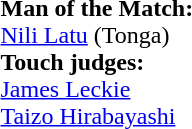<table width=100% style="font-size: 100%">
<tr>
<td><br><strong>Man of the Match:</strong>
<br><a href='#'>Nili Latu</a> (Tonga)<br><strong>Touch judges:</strong>
<br> <a href='#'>James Leckie</a>
<br> <a href='#'>Taizo Hirabayashi</a></td>
</tr>
</table>
